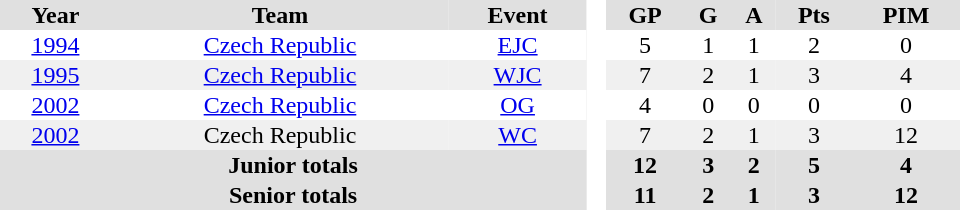<table border="0" cellpadding="1" cellspacing="0" style="text-align:center; width:40em">
<tr align="center" bgcolor="#e0e0e0">
<th>Year</th>
<th>Team</th>
<th>Event</th>
<th rowspan="99" bgcolor="#ffffff"> </th>
<th>GP</th>
<th>G</th>
<th>A</th>
<th>Pts</th>
<th>PIM</th>
</tr>
<tr>
<td><a href='#'>1994</a></td>
<td><a href='#'>Czech Republic</a></td>
<td><a href='#'>EJC</a></td>
<td>5</td>
<td>1</td>
<td>1</td>
<td>2</td>
<td>0</td>
</tr>
<tr bgcolor="#f0f0f0">
<td><a href='#'>1995</a></td>
<td><a href='#'>Czech Republic</a></td>
<td><a href='#'>WJC</a></td>
<td>7</td>
<td>2</td>
<td>1</td>
<td>3</td>
<td>4</td>
</tr>
<tr>
<td><a href='#'>2002</a></td>
<td><a href='#'>Czech Republic</a></td>
<td><a href='#'>OG</a></td>
<td>4</td>
<td>0</td>
<td>0</td>
<td>0</td>
<td>0</td>
</tr>
<tr bgcolor="#f0f0f0">
<td><a href='#'>2002</a></td>
<td>Czech Republic</td>
<td><a href='#'>WC</a></td>
<td>7</td>
<td>2</td>
<td>1</td>
<td>3</td>
<td>12</td>
</tr>
<tr bgcolor="#e0e0e0">
<th colspan=3>Junior totals</th>
<th>12</th>
<th>3</th>
<th>2</th>
<th>5</th>
<th>4</th>
</tr>
<tr bgcolor="#e0e0e0">
<th colspan=3>Senior totals</th>
<th>11</th>
<th>2</th>
<th>1</th>
<th>3</th>
<th>12</th>
</tr>
</table>
